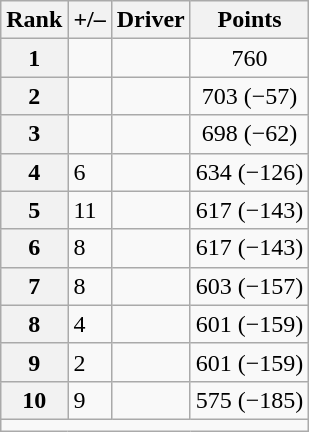<table class="wikitable sortable">
<tr>
<th scope="col">Rank</th>
<th scope="col">+/–</th>
<th scope="col">Driver</th>
<th scope="col">Points</th>
</tr>
<tr>
<th scope="row">1</th>
<td align="left"></td>
<td></td>
<td style="text-align:center;">760</td>
</tr>
<tr>
<th scope="row">2</th>
<td align="left"></td>
<td></td>
<td style="text-align:center;">703 (−57)</td>
</tr>
<tr>
<th scope="row">3</th>
<td align="left"></td>
<td></td>
<td style="text-align:center;">698 (−62)</td>
</tr>
<tr>
<th scope="row">4</th>
<td align="left"> 6</td>
<td></td>
<td style="text-align:center;">634 (−126)</td>
</tr>
<tr>
<th scope="row">5</th>
<td align="left"> 11</td>
<td></td>
<td style="text-align:center;">617 (−143)</td>
</tr>
<tr>
<th scope="row">6</th>
<td align="left"> 8</td>
<td></td>
<td style="text-align:center;">617 (−143)</td>
</tr>
<tr>
<th scope="row">7</th>
<td align="left"> 8</td>
<td></td>
<td style="text-align:center;">603 (−157)</td>
</tr>
<tr>
<th scope="row">8</th>
<td align="left"> 4</td>
<td></td>
<td style="text-align:center;">601 (−159)</td>
</tr>
<tr>
<th scope="row">9</th>
<td align="left"> 2</td>
<td></td>
<td style="text-align:center;">601 (−159)</td>
</tr>
<tr>
<th scope="row">10</th>
<td align="left"> 9</td>
<td></td>
<td style="text-align:center;">575 (−185)</td>
</tr>
<tr class="sortbottom">
<td colspan="9"></td>
</tr>
</table>
